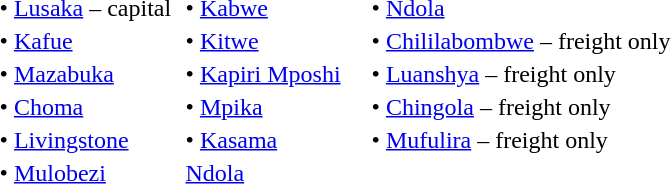<table>
<tr>
<td width="120">• <a href='#'>Lusaka</a> – capital</td>
<td width="120">• <a href='#'>Kabwe</a></td>
<td>• <a href='#'>Ndola</a></td>
</tr>
<tr>
<td>• <a href='#'>Kafue</a></td>
<td>• <a href='#'>Kitwe</a></td>
<td>• <a href='#'>Chililabombwe</a> – freight only</td>
</tr>
<tr>
<td>• <a href='#'>Mazabuka</a></td>
<td>• <a href='#'>Kapiri Mposhi</a></td>
<td>• <a href='#'>Luanshya</a> – freight only</td>
</tr>
<tr>
<td>• <a href='#'>Choma</a></td>
<td>• <a href='#'>Mpika</a></td>
<td>• <a href='#'>Chingola</a> – freight only</td>
</tr>
<tr>
<td>• <a href='#'>Livingstone</a></td>
<td>• <a href='#'>Kasama</a></td>
<td>• <a href='#'>Mufulira</a> – freight only</td>
</tr>
<tr>
<td>• <a href='#'>Mulobezi</a></td>
<td><a href='#'>Ndola</a></td>
<td></td>
</tr>
</table>
